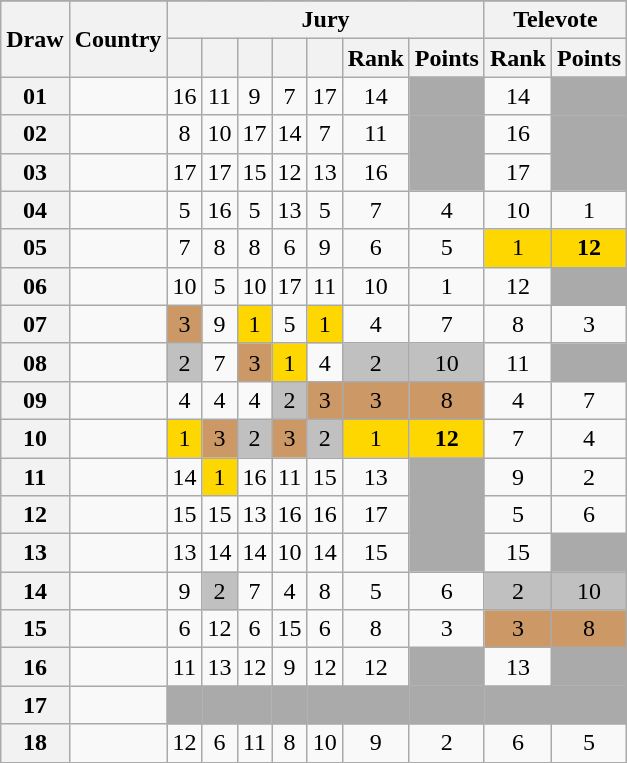<table class="sortable wikitable collapsible plainrowheaders" style="text-align:center;">
<tr>
</tr>
<tr>
<th scope="col" rowspan="2">Draw</th>
<th scope="col" rowspan="2">Country</th>
<th scope="col" colspan="7">Jury</th>
<th scope="col" colspan="2">Televote</th>
</tr>
<tr>
<th scope="col"><small></small></th>
<th scope="col"><small></small></th>
<th scope="col"><small></small></th>
<th scope="col"><small></small></th>
<th scope="col"><small></small></th>
<th scope="col">Rank</th>
<th scope="col">Points</th>
<th scope="col">Rank</th>
<th scope="col">Points</th>
</tr>
<tr>
<th scope="row" style="text-align:center;">01</th>
<td style="text-align:left;"></td>
<td>16</td>
<td>11</td>
<td>9</td>
<td>7</td>
<td>17</td>
<td>14</td>
<td style="background:#AAAAAA;"></td>
<td>14</td>
<td style="background:#AAAAAA;"></td>
</tr>
<tr>
<th scope="row" style="text-align:center;">02</th>
<td style="text-align:left;"></td>
<td>8</td>
<td>10</td>
<td>17</td>
<td>14</td>
<td>7</td>
<td>11</td>
<td style="background:#AAAAAA;"></td>
<td>16</td>
<td style="background:#AAAAAA;"></td>
</tr>
<tr>
<th scope="row" style="text-align:center;">03</th>
<td style="text-align:left;"></td>
<td>17</td>
<td>17</td>
<td>15</td>
<td>12</td>
<td>13</td>
<td>16</td>
<td style="background:#AAAAAA;"></td>
<td>17</td>
<td style="background:#AAAAAA;"></td>
</tr>
<tr>
<th scope="row" style="text-align:center;">04</th>
<td style="text-align:left;"></td>
<td>5</td>
<td>16</td>
<td>5</td>
<td>13</td>
<td>5</td>
<td>7</td>
<td>4</td>
<td>10</td>
<td>1</td>
</tr>
<tr>
<th scope="row" style="text-align:center;">05</th>
<td style="text-align:left;"></td>
<td>7</td>
<td>8</td>
<td>8</td>
<td>6</td>
<td>9</td>
<td>6</td>
<td>5</td>
<td style="background:gold;">1</td>
<td style="background:gold;"><strong>12</strong></td>
</tr>
<tr>
<th scope="row" style="text-align:center;">06</th>
<td style="text-align:left;"></td>
<td>10</td>
<td>5</td>
<td>10</td>
<td>17</td>
<td>11</td>
<td>10</td>
<td>1</td>
<td>12</td>
<td style="background:#AAAAAA;"></td>
</tr>
<tr>
<th scope="row" style="text-align:center;">07</th>
<td style="text-align:left;"></td>
<td style="background:#CC9966;">3</td>
<td>9</td>
<td style="background:gold;">1</td>
<td>5</td>
<td style="background:gold;">1</td>
<td>4</td>
<td>7</td>
<td>8</td>
<td>3</td>
</tr>
<tr>
<th scope="row" style="text-align:center;">08</th>
<td style="text-align:left;"></td>
<td style="background:silver;">2</td>
<td>7</td>
<td style="background:#CC9966;">3</td>
<td style="background:gold;">1</td>
<td>4</td>
<td style="background:silver;">2</td>
<td style="background:silver;">10</td>
<td>11</td>
<td style="background:#AAAAAA;"></td>
</tr>
<tr>
<th scope="row" style="text-align:center;">09</th>
<td style="text-align:left;"></td>
<td>4</td>
<td>4</td>
<td>4</td>
<td style="background:silver;">2</td>
<td style="background:#CC9966;">3</td>
<td style="background:#CC9966;">3</td>
<td style="background:#CC9966;">8</td>
<td>4</td>
<td>7</td>
</tr>
<tr>
<th scope="row" style="text-align:center;">10</th>
<td style="text-align:left;"></td>
<td style="background:gold;">1</td>
<td style="background:#CC9966;">3</td>
<td style="background:silver;">2</td>
<td style="background:#CC9966;">3</td>
<td style="background:silver;">2</td>
<td style="background:gold;">1</td>
<td style="background:gold;"><strong>12</strong></td>
<td>7</td>
<td>4</td>
</tr>
<tr>
<th scope="row" style="text-align:center;">11</th>
<td style="text-align:left;"></td>
<td>14</td>
<td style="background:gold;">1</td>
<td>16</td>
<td>11</td>
<td>15</td>
<td>13</td>
<td style="background:#AAAAAA;"></td>
<td>9</td>
<td>2</td>
</tr>
<tr>
<th scope="row" style="text-align:center;">12</th>
<td style="text-align:left;"></td>
<td>15</td>
<td>15</td>
<td>13</td>
<td>16</td>
<td>16</td>
<td>17</td>
<td style="background:#AAAAAA;"></td>
<td>5</td>
<td>6</td>
</tr>
<tr>
<th scope="row" style="text-align:center;">13</th>
<td style="text-align:left;"></td>
<td>13</td>
<td>14</td>
<td>14</td>
<td>10</td>
<td>14</td>
<td>15</td>
<td style="background:#AAAAAA;"></td>
<td>15</td>
<td style="background:#AAAAAA;"></td>
</tr>
<tr>
<th scope="row" style="text-align:center;">14</th>
<td style="text-align:left;"></td>
<td>9</td>
<td style="background:silver;">2</td>
<td>7</td>
<td>4</td>
<td>8</td>
<td>5</td>
<td>6</td>
<td style="background:silver;">2</td>
<td style="background:silver;">10</td>
</tr>
<tr>
<th scope="row" style="text-align:center;">15</th>
<td style="text-align:left;"></td>
<td>6</td>
<td>12</td>
<td>6</td>
<td>15</td>
<td>6</td>
<td>8</td>
<td>3</td>
<td style="background:#CC9966;">3</td>
<td style="background:#CC9966;">8</td>
</tr>
<tr>
<th scope="row" style="text-align:center;">16</th>
<td style="text-align:left;"></td>
<td>11</td>
<td>13</td>
<td>12</td>
<td>9</td>
<td>12</td>
<td>12</td>
<td style="background:#AAAAAA;"></td>
<td>13</td>
<td style="background:#AAAAAA;"></td>
</tr>
<tr class="sortbottom">
<th scope="row" style="text-align:center;">17</th>
<td style="text-align:left;"></td>
<td style="background:#AAAAAA;"></td>
<td style="background:#AAAAAA;"></td>
<td style="background:#AAAAAA;"></td>
<td style="background:#AAAAAA;"></td>
<td style="background:#AAAAAA;"></td>
<td style="background:#AAAAAA;"></td>
<td style="background:#AAAAAA;"></td>
<td style="background:#AAAAAA;"></td>
<td style="background:#AAAAAA;"></td>
</tr>
<tr>
<th scope="row" style="text-align:center;">18</th>
<td style="text-align:left;"></td>
<td>12</td>
<td>6</td>
<td>11</td>
<td>8</td>
<td>10</td>
<td>9</td>
<td>2</td>
<td>6</td>
<td>5</td>
</tr>
</table>
